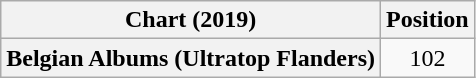<table class="wikitable plainrowheaders" style="text-align:center">
<tr>
<th scope="col">Chart (2019)</th>
<th scope="col">Position</th>
</tr>
<tr>
<th scope="row">Belgian Albums (Ultratop Flanders)</th>
<td>102</td>
</tr>
</table>
